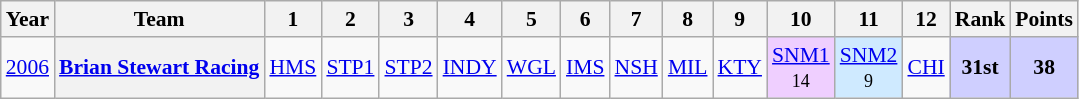<table class="wikitable" style="text-align:center; font-size:90%">
<tr>
<th>Year</th>
<th>Team</th>
<th>1</th>
<th>2</th>
<th>3</th>
<th>4</th>
<th>5</th>
<th>6</th>
<th>7</th>
<th>8</th>
<th>9</th>
<th>10</th>
<th>11</th>
<th>12</th>
<th>Rank</th>
<th>Points</th>
</tr>
<tr>
<td><a href='#'>2006</a></td>
<th><a href='#'>Brian Stewart Racing</a></th>
<td><a href='#'>HMS</a></td>
<td><a href='#'>STP1</a></td>
<td><a href='#'>STP2</a></td>
<td><a href='#'>INDY</a></td>
<td><a href='#'>WGL</a></td>
<td><a href='#'>IMS</a></td>
<td><a href='#'>NSH</a></td>
<td><a href='#'>MIL</a></td>
<td><a href='#'>KTY</a></td>
<td style="background:#EFCFFF;"><a href='#'>SNM1</a><br><small>14</small></td>
<td style="background:#CFEAFF;"><a href='#'>SNM2</a><br><small>9</small></td>
<td><a href='#'>CHI</a></td>
<td style="background:#CFCFFF;"><strong>31st</strong></td>
<td style="background:#CFCFFF;"><strong>38</strong></td>
</tr>
</table>
